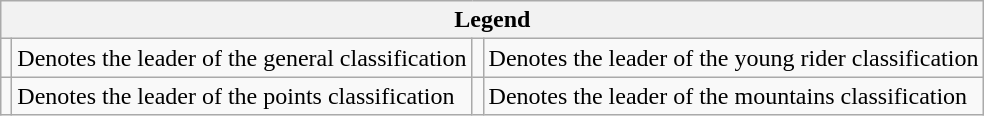<table class="wikitable">
<tr>
<th colspan="4">Legend</th>
</tr>
<tr>
<td></td>
<td>Denotes the leader of the general classification</td>
<td></td>
<td>Denotes the leader of the young rider classification</td>
</tr>
<tr>
<td></td>
<td>Denotes the leader of the points classification</td>
<td></td>
<td>Denotes the leader of the mountains classification</td>
</tr>
</table>
